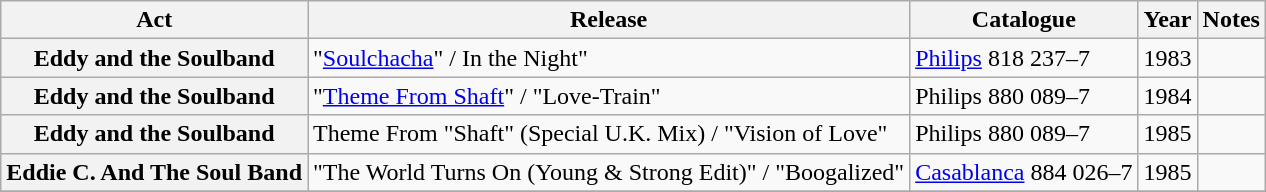<table class="wikitable plainrowheaders sortable">
<tr>
<th scope="col" class="unsortable">Act</th>
<th scope="col">Release</th>
<th scope="col">Catalogue</th>
<th scope="col">Year</th>
<th scope="col" class="unsortable">Notes</th>
</tr>
<tr>
<th scope="row">Eddy and the Soulband</th>
<td>"<a href='#'>Soulchacha</a>" / In the Night"</td>
<td><a href='#'>Philips</a>	818 237–7</td>
<td>1983</td>
<td></td>
</tr>
<tr>
<th scope="row">Eddy and the Soulband</th>
<td>"<a href='#'>Theme From Shaft</a>" / "Love-Train"</td>
<td>Philips 880 089–7</td>
<td>1984</td>
<td></td>
</tr>
<tr>
<th scope="row">Eddy and the Soulband</th>
<td>Theme From "Shaft" (Special U.K. Mix) / "Vision of Love"</td>
<td>Philips 880 089–7</td>
<td>1985</td>
<td> </td>
</tr>
<tr>
<th scope="row">Eddie C. And The Soul Band</th>
<td>"The World Turns On (Young & Strong Edit)" / "Boogalized"</td>
<td><a href='#'>Casablanca</a> 884 026–7</td>
<td>1985</td>
<td> </td>
</tr>
<tr>
</tr>
</table>
